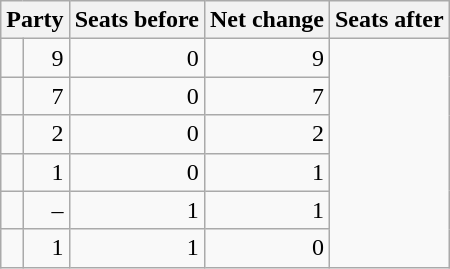<table class=wikitable style="text-align:right">
<tr>
<th colspan="2">Party</th>
<th>Seats before</th>
<th>Net change</th>
<th>Seats after</th>
</tr>
<tr>
<td></td>
<td>9</td>
<td> 0</td>
<td>9</td>
</tr>
<tr>
<td></td>
<td>7</td>
<td> 0</td>
<td>7</td>
</tr>
<tr>
<td></td>
<td>2</td>
<td> 0</td>
<td>2</td>
</tr>
<tr>
<td></td>
<td>1</td>
<td> 0</td>
<td>1</td>
</tr>
<tr>
<td></td>
<td>–</td>
<td> 1</td>
<td>1</td>
</tr>
<tr>
<td></td>
<td>1</td>
<td> 1</td>
<td>0</td>
</tr>
</table>
